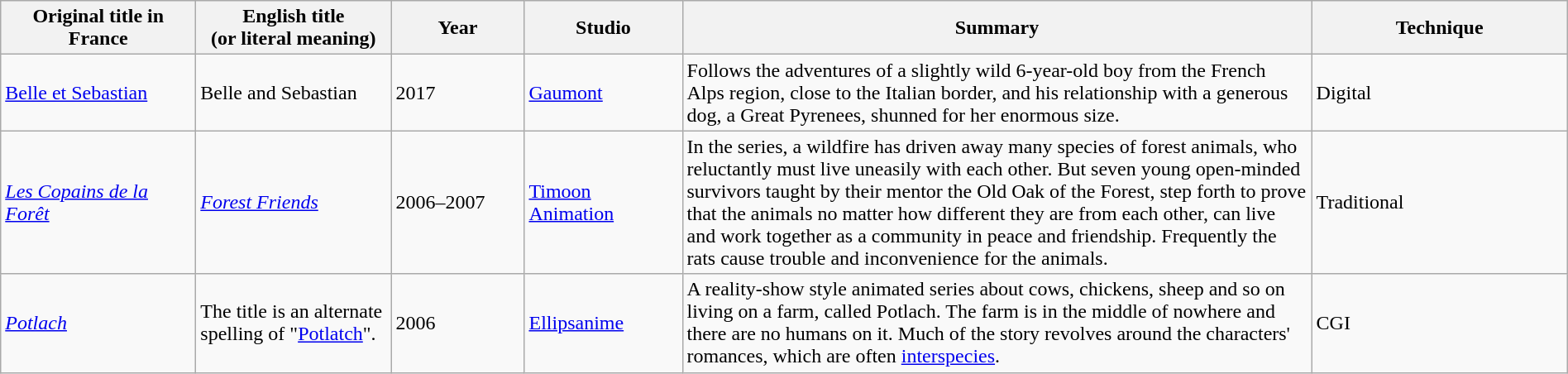<table class="wikitable sortable" style="width:100%;">
<tr>
<th style="width:150px;">Original title in France</th>
<th style="width:150px;">English title<br>(or literal meaning)</th>
<th style="width:100px;">Year</th>
<th style="width:120px;">Studio</th>
<th style="width:500px;">Summary</th>
<th>Technique</th>
</tr>
<tr>
<td><a href='#'>Belle et Sebastian</a></td>
<td>Belle and Sebastian</td>
<td>2017</td>
<td><a href='#'>Gaumont</a></td>
<td>Follows the adventures of a slightly wild 6-year-old boy from the French Alps region, close to the Italian border, and his relationship with a generous dog, a Great Pyrenees, shunned for her enormous size.</td>
<td>Digital</td>
</tr>
<tr>
<td><em><a href='#'>Les Copains de la Forêt</a></em></td>
<td><em><a href='#'>Forest Friends</a></em></td>
<td>2006–2007</td>
<td><a href='#'>Timoon Animation</a></td>
<td>In the series, a wildfire has driven away many species of forest animals, who reluctantly must live uneasily with each other. But seven young open-minded survivors taught by their mentor the Old Oak of the Forest, step forth to prove that the animals no matter how different they are from each other, can live and work together as a community in peace and friendship. Frequently the rats cause trouble and inconvenience for the animals.</td>
<td>Traditional</td>
</tr>
<tr>
<td><em><a href='#'>Potlach</a></em></td>
<td>The title is an alternate spelling of "<a href='#'>Potlatch</a>".</td>
<td>2006</td>
<td><a href='#'>Ellipsanime</a></td>
<td>A reality-show style animated series about cows, chickens, sheep and so on living on a farm, called Potlach. The farm is in the middle of nowhere and there are no humans on it. Much of the story revolves around the characters' romances, which are often <a href='#'>interspecies</a>.</td>
<td>CGI</td>
</tr>
</table>
